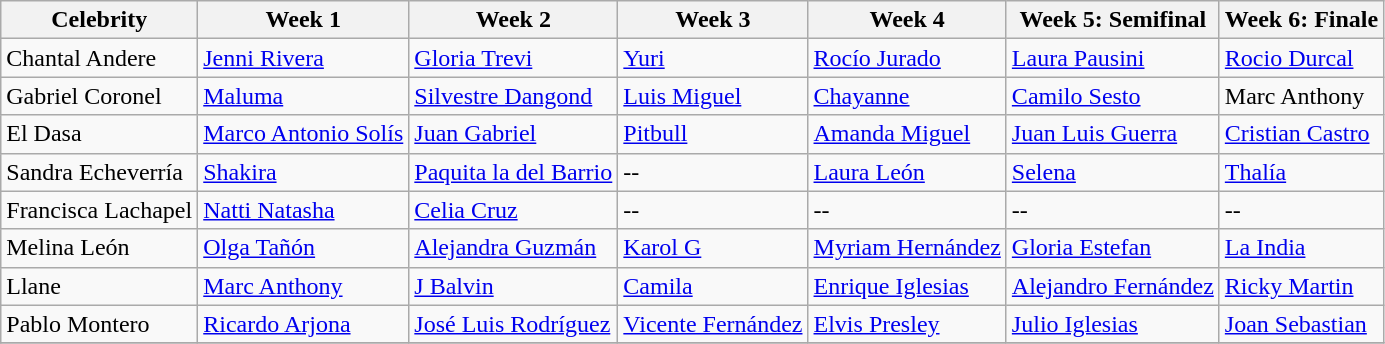<table class="wikitable">
<tr>
<th>Celebrity</th>
<th>Week 1</th>
<th>Week 2</th>
<th>Week 3</th>
<th>Week 4</th>
<th>Week 5: Semifinal</th>
<th>Week 6: Finale</th>
</tr>
<tr>
<td>Chantal Andere</td>
<td><a href='#'>Jenni Rivera</a></td>
<td><a href='#'>Gloria Trevi</a></td>
<td><a href='#'>Yuri</a></td>
<td><a href='#'>Rocío Jurado</a></td>
<td><a href='#'>Laura Pausini</a></td>
<td><a href='#'>Rocio Durcal</a></td>
</tr>
<tr>
<td>Gabriel Coronel</td>
<td><a href='#'>Maluma</a></td>
<td><a href='#'>Silvestre Dangond</a></td>
<td><a href='#'>Luis Miguel</a></td>
<td><a href='#'>Chayanne</a></td>
<td><a href='#'>Camilo Sesto</a></td>
<td>Marc Anthony</td>
</tr>
<tr>
<td>El Dasa</td>
<td><a href='#'>Marco Antonio Solís</a></td>
<td><a href='#'>Juan Gabriel</a></td>
<td><a href='#'>Pitbull</a></td>
<td><a href='#'>Amanda Miguel</a></td>
<td><a href='#'>Juan Luis Guerra</a></td>
<td><a href='#'>Cristian Castro</a></td>
</tr>
<tr>
<td>Sandra Echeverría</td>
<td><a href='#'>Shakira</a></td>
<td><a href='#'>Paquita la del Barrio</a></td>
<td>--</td>
<td><a href='#'>Laura León</a></td>
<td><a href='#'>Selena</a></td>
<td><a href='#'>Thalía</a></td>
</tr>
<tr>
<td>Francisca Lachapel</td>
<td><a href='#'>Natti Natasha</a></td>
<td><a href='#'>Celia Cruz</a></td>
<td>--</td>
<td>--</td>
<td>--</td>
<td>--</td>
</tr>
<tr>
<td>Melina León</td>
<td><a href='#'>Olga Tañón</a></td>
<td><a href='#'>Alejandra Guzmán</a></td>
<td><a href='#'>Karol G</a></td>
<td><a href='#'>Myriam Hernández</a></td>
<td><a href='#'>Gloria Estefan</a></td>
<td><a href='#'>La India</a></td>
</tr>
<tr>
<td>Llane</td>
<td><a href='#'>Marc Anthony</a></td>
<td><a href='#'>J Balvin</a></td>
<td><a href='#'>Camila</a></td>
<td><a href='#'>Enrique Iglesias</a></td>
<td><a href='#'>Alejandro Fernández</a></td>
<td><a href='#'>Ricky Martin</a></td>
</tr>
<tr>
<td>Pablo Montero</td>
<td><a href='#'>Ricardo Arjona</a></td>
<td><a href='#'>José Luis Rodríguez</a></td>
<td><a href='#'>Vicente Fernández</a></td>
<td><a href='#'>Elvis Presley</a></td>
<td><a href='#'>Julio Iglesias</a></td>
<td><a href='#'>Joan Sebastian</a></td>
</tr>
<tr>
</tr>
</table>
